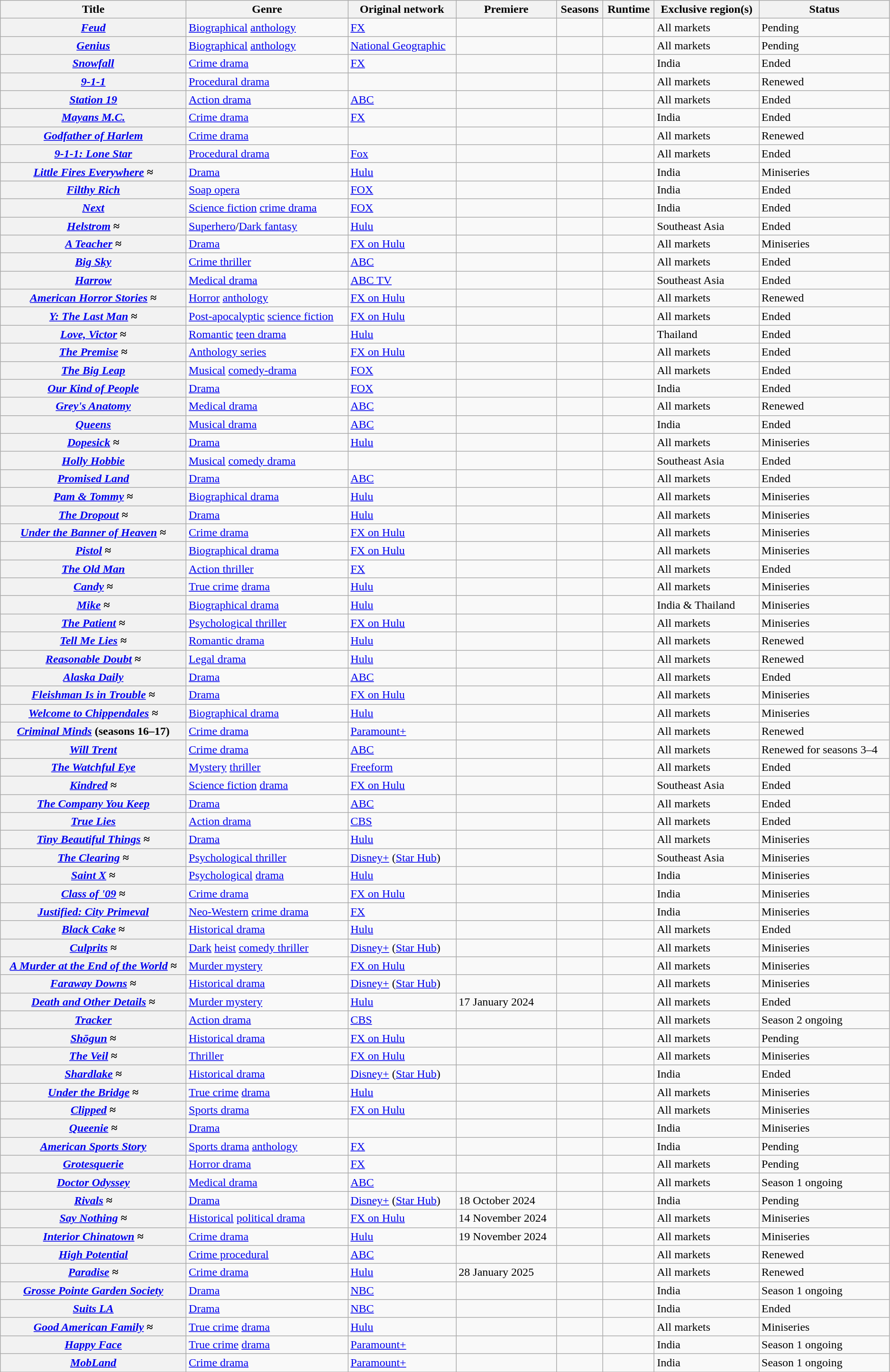<table class="wikitable plainrowheaders sortable" style="width:99%;">
<tr>
<th>Title</th>
<th>Genre</th>
<th>Original network</th>
<th>Premiere</th>
<th>Seasons</th>
<th>Runtime</th>
<th>Exclusive region(s)</th>
<th>Status</th>
</tr>
<tr>
<th scope="row"><em><a href='#'>Feud</a></em></th>
<td><a href='#'>Biographical</a> <a href='#'>anthology</a></td>
<td><a href='#'>FX</a></td>
<td></td>
<td></td>
<td></td>
<td>All markets</td>
<td>Pending</td>
</tr>
<tr>
<th scope="row"><em><a href='#'>Genius</a></em></th>
<td><a href='#'>Biographical</a> <a href='#'>anthology</a></td>
<td><a href='#'>National Geographic</a></td>
<td></td>
<td></td>
<td></td>
<td>All markets</td>
<td>Pending</td>
</tr>
<tr>
<th scope="row"><em><a href='#'>Snowfall</a></em></th>
<td><a href='#'>Crime drama</a></td>
<td><a href='#'>FX</a></td>
<td></td>
<td></td>
<td></td>
<td>India</td>
<td>Ended</td>
</tr>
<tr>
<th scope="row"><em><a href='#'>9-1-1</a></em></th>
<td><a href='#'>Procedural drama</a></td>
<td></td>
<td></td>
<td></td>
<td></td>
<td>All markets</td>
<td>Renewed</td>
</tr>
<tr>
<th scope="row"><em><a href='#'>Station 19</a></em></th>
<td><a href='#'>Action drama</a></td>
<td><a href='#'>ABC</a></td>
<td></td>
<td></td>
<td></td>
<td>All markets</td>
<td>Ended</td>
</tr>
<tr>
<th scope="row"><em><a href='#'>Mayans M.C.</a></em></th>
<td><a href='#'>Crime drama</a></td>
<td><a href='#'>FX</a></td>
<td></td>
<td></td>
<td></td>
<td>India</td>
<td>Ended</td>
</tr>
<tr>
<th scope="row"><em><a href='#'>Godfather of Harlem</a></em></th>
<td><a href='#'>Crime drama</a></td>
<td></td>
<td></td>
<td></td>
<td></td>
<td>All markets</td>
<td>Renewed</td>
</tr>
<tr>
<th scope="row"><em><a href='#'>9-1-1: Lone Star</a></em></th>
<td><a href='#'>Procedural drama</a></td>
<td><a href='#'>Fox</a></td>
<td></td>
<td></td>
<td></td>
<td>All markets</td>
<td>Ended</td>
</tr>
<tr>
<th scope="row"><em><a href='#'>Little Fires Everywhere</a></em> <strong>≈</strong></th>
<td><a href='#'>Drama</a></td>
<td><a href='#'>Hulu</a></td>
<td></td>
<td></td>
<td></td>
<td>India</td>
<td>Miniseries</td>
</tr>
<tr>
<th scope="row"><em><a href='#'>Filthy Rich</a></em></th>
<td><a href='#'>Soap opera</a></td>
<td><a href='#'>FOX</a></td>
<td></td>
<td></td>
<td></td>
<td>India</td>
<td>Ended</td>
</tr>
<tr>
<th scope="row"><em><a href='#'>Next</a></em></th>
<td><a href='#'>Science fiction</a> <a href='#'>crime drama</a></td>
<td><a href='#'>FOX</a></td>
<td></td>
<td></td>
<td></td>
<td>India</td>
<td>Ended</td>
</tr>
<tr>
<th scope="row"><em><a href='#'>Helstrom</a></em> <strong>≈</strong></th>
<td><a href='#'>Superhero</a>/<a href='#'>Dark fantasy</a></td>
<td><a href='#'>Hulu</a></td>
<td></td>
<td></td>
<td></td>
<td>Southeast Asia</td>
<td>Ended</td>
</tr>
<tr>
<th scope="row"><em><a href='#'>A Teacher</a></em> <strong>≈</strong></th>
<td><a href='#'>Drama</a></td>
<td><a href='#'>FX on Hulu</a></td>
<td></td>
<td></td>
<td></td>
<td>All markets</td>
<td>Miniseries</td>
</tr>
<tr>
<th scope="row"><em><a href='#'>Big Sky</a></em></th>
<td><a href='#'>Crime thriller</a></td>
<td><a href='#'>ABC</a></td>
<td></td>
<td></td>
<td></td>
<td>All markets</td>
<td>Ended</td>
</tr>
<tr>
<th scope="row"><em><a href='#'>Harrow</a></em></th>
<td><a href='#'>Medical drama</a></td>
<td><a href='#'>ABC TV</a></td>
<td></td>
<td></td>
<td></td>
<td>Southeast Asia</td>
<td>Ended</td>
</tr>
<tr>
<th scope="row"><em><a href='#'>American Horror Stories</a></em> <strong>≈</strong></th>
<td><a href='#'>Horror</a> <a href='#'>anthology</a></td>
<td><a href='#'>FX on Hulu</a></td>
<td></td>
<td></td>
<td></td>
<td>All markets</td>
<td>Renewed</td>
</tr>
<tr>
<th scope="row"><em><a href='#'>Y: The Last Man</a></em> <strong>≈</strong></th>
<td><a href='#'>Post-apocalyptic</a> <a href='#'>science fiction</a></td>
<td><a href='#'>FX on Hulu</a></td>
<td></td>
<td></td>
<td></td>
<td>All markets</td>
<td>Ended</td>
</tr>
<tr>
<th scope="row"><em><a href='#'>Love, Victor</a></em> <strong>≈</strong></th>
<td><a href='#'>Romantic</a> <a href='#'>teen drama</a></td>
<td><a href='#'>Hulu</a></td>
<td></td>
<td></td>
<td></td>
<td>Thailand</td>
<td>Ended</td>
</tr>
<tr>
<th scope="row"><em><a href='#'>The Premise</a></em> <strong>≈</strong></th>
<td><a href='#'>Anthology series</a></td>
<td><a href='#'>FX on Hulu</a></td>
<td></td>
<td></td>
<td></td>
<td>All markets</td>
<td>Ended</td>
</tr>
<tr>
<th scope="row"><em><a href='#'>The Big Leap</a></em></th>
<td><a href='#'>Musical</a> <a href='#'>comedy-drama</a></td>
<td><a href='#'>FOX</a></td>
<td></td>
<td></td>
<td></td>
<td>All markets</td>
<td>Ended</td>
</tr>
<tr>
<th scope="row"><em><a href='#'>Our Kind of People</a> </em></th>
<td><a href='#'>Drama</a></td>
<td><a href='#'>FOX</a></td>
<td></td>
<td></td>
<td></td>
<td>India</td>
<td>Ended</td>
</tr>
<tr>
<th scope="row"><em><a href='#'>Grey's Anatomy</a></em></th>
<td><a href='#'>Medical drama</a></td>
<td><a href='#'>ABC</a></td>
<td></td>
<td></td>
<td></td>
<td>All markets</td>
<td>Renewed</td>
</tr>
<tr>
<th scope="row"><em><a href='#'>Queens</a> </em></th>
<td><a href='#'>Musical drama</a></td>
<td><a href='#'>ABC</a></td>
<td></td>
<td></td>
<td></td>
<td>India</td>
<td>Ended</td>
</tr>
<tr>
<th scope="row"><em><a href='#'>Dopesick</a></em> <strong>≈</strong></th>
<td><a href='#'>Drama</a></td>
<td><a href='#'>Hulu</a></td>
<td></td>
<td></td>
<td></td>
<td>All markets</td>
<td>Miniseries</td>
</tr>
<tr>
<th scope="row"><em><a href='#'>Holly Hobbie</a></em></th>
<td><a href='#'>Musical</a> <a href='#'>comedy drama</a></td>
<td></td>
<td></td>
<td></td>
<td></td>
<td>Southeast Asia</td>
<td>Ended</td>
</tr>
<tr>
<th scope="row"><em><a href='#'>Promised Land</a></em></th>
<td><a href='#'>Drama</a></td>
<td><a href='#'>ABC</a></td>
<td></td>
<td></td>
<td></td>
<td>All markets</td>
<td>Ended</td>
</tr>
<tr>
<th scope="row"><em><a href='#'>Pam & Tommy</a></em> <strong>≈</strong></th>
<td><a href='#'>Biographical drama</a></td>
<td><a href='#'>Hulu</a></td>
<td></td>
<td></td>
<td></td>
<td>All markets</td>
<td>Miniseries</td>
</tr>
<tr>
<th scope="row"><em><a href='#'>The Dropout</a></em> <strong>≈</strong></th>
<td><a href='#'>Drama</a></td>
<td><a href='#'>Hulu</a></td>
<td></td>
<td></td>
<td></td>
<td>All markets</td>
<td>Miniseries</td>
</tr>
<tr>
<th scope="row"><em><a href='#'>Under the Banner of Heaven</a></em> <strong>≈</strong></th>
<td><a href='#'>Crime drama</a></td>
<td><a href='#'>FX on Hulu</a></td>
<td></td>
<td></td>
<td></td>
<td>All markets</td>
<td>Miniseries</td>
</tr>
<tr>
<th scope="row"><em><a href='#'>Pistol</a></em> <strong>≈</strong></th>
<td><a href='#'>Biographical drama</a></td>
<td><a href='#'>FX on Hulu</a></td>
<td></td>
<td></td>
<td></td>
<td>All markets</td>
<td>Miniseries</td>
</tr>
<tr>
<th scope="row"><em><a href='#'>The Old Man</a></em></th>
<td><a href='#'>Action thriller</a></td>
<td><a href='#'>FX</a></td>
<td></td>
<td></td>
<td></td>
<td>All markets</td>
<td>Ended</td>
</tr>
<tr>
<th scope="row"><em><a href='#'>Candy</a></em> <strong>≈</strong></th>
<td><a href='#'>True crime</a> <a href='#'>drama</a></td>
<td><a href='#'>Hulu</a></td>
<td></td>
<td></td>
<td></td>
<td>All markets</td>
<td>Miniseries</td>
</tr>
<tr>
<th scope="row"><em><a href='#'>Mike</a></em> <strong>≈</strong></th>
<td><a href='#'>Biographical drama</a></td>
<td><a href='#'>Hulu</a></td>
<td></td>
<td></td>
<td></td>
<td>India & Thailand</td>
<td>Miniseries</td>
</tr>
<tr>
<th scope="row"><em><a href='#'>The Patient</a></em> <strong>≈</strong></th>
<td><a href='#'>Psychological thriller</a></td>
<td><a href='#'>FX on Hulu</a></td>
<td></td>
<td></td>
<td></td>
<td>All markets</td>
<td>Miniseries</td>
</tr>
<tr>
<th scope="row"><em><a href='#'>Tell Me Lies</a></em> <strong>≈</strong></th>
<td><a href='#'>Romantic drama</a></td>
<td><a href='#'>Hulu</a></td>
<td></td>
<td></td>
<td></td>
<td>All markets</td>
<td>Renewed</td>
</tr>
<tr>
<th scope="row"><em><a href='#'>Reasonable Doubt</a></em> <strong>≈</strong></th>
<td><a href='#'>Legal drama</a></td>
<td><a href='#'>Hulu</a></td>
<td></td>
<td></td>
<td></td>
<td>All markets</td>
<td>Renewed</td>
</tr>
<tr>
<th scope="row"><em><a href='#'>Alaska Daily</a></em></th>
<td><a href='#'>Drama</a></td>
<td><a href='#'>ABC</a></td>
<td></td>
<td></td>
<td></td>
<td>All markets</td>
<td>Ended</td>
</tr>
<tr>
<th scope="row"><em><a href='#'>Fleishman Is in Trouble</a></em> <strong>≈</strong></th>
<td><a href='#'>Drama</a></td>
<td><a href='#'>FX on Hulu</a></td>
<td></td>
<td></td>
<td></td>
<td>All markets</td>
<td>Miniseries</td>
</tr>
<tr>
<th scope="row"><em><a href='#'>Welcome to Chippendales</a></em> <strong>≈</strong></th>
<td><a href='#'>Biographical drama</a></td>
<td><a href='#'>Hulu</a></td>
<td></td>
<td></td>
<td></td>
<td>All markets</td>
<td>Miniseries</td>
</tr>
<tr>
<th scope="row"><em><a href='#'>Criminal Minds</a></em> (seasons 16–17)</th>
<td><a href='#'>Crime drama</a></td>
<td><a href='#'>Paramount+</a></td>
<td></td>
<td></td>
<td></td>
<td>All markets</td>
<td>Renewed</td>
</tr>
<tr>
<th scope="row"><em><a href='#'>Will Trent</a></em></th>
<td><a href='#'>Crime drama</a></td>
<td><a href='#'>ABC</a></td>
<td></td>
<td></td>
<td></td>
<td>All markets</td>
<td>Renewed for seasons 3–4</td>
</tr>
<tr>
<th scope="row"><em><a href='#'>The Watchful Eye</a> </em></th>
<td><a href='#'>Mystery</a> <a href='#'>thriller</a></td>
<td><a href='#'>Freeform</a></td>
<td></td>
<td></td>
<td></td>
<td>All markets</td>
<td>Ended</td>
</tr>
<tr>
<th scope="row"><em><a href='#'>Kindred</a></em> <strong>≈</strong></th>
<td><a href='#'>Science fiction</a> <a href='#'>drama</a></td>
<td><a href='#'>FX on Hulu</a></td>
<td></td>
<td></td>
<td></td>
<td>Southeast Asia</td>
<td>Ended</td>
</tr>
<tr>
<th scope="row"><em><a href='#'>The Company You Keep</a></em></th>
<td><a href='#'>Drama</a></td>
<td><a href='#'>ABC</a></td>
<td></td>
<td></td>
<td></td>
<td>All markets</td>
<td>Ended</td>
</tr>
<tr>
<th scope="row"><em><a href='#'>True Lies</a></em></th>
<td><a href='#'>Action drama</a></td>
<td><a href='#'>CBS</a></td>
<td></td>
<td></td>
<td></td>
<td>All markets</td>
<td>Ended</td>
</tr>
<tr>
<th scope="row"><em><a href='#'>Tiny Beautiful Things</a></em> <strong>≈</strong></th>
<td><a href='#'>Drama</a></td>
<td><a href='#'>Hulu</a></td>
<td></td>
<td></td>
<td></td>
<td>All markets</td>
<td>Miniseries</td>
</tr>
<tr>
<th scope="row"><em><a href='#'>The Clearing</a></em> <strong>≈</strong></th>
<td><a href='#'>Psychological thriller</a></td>
<td><a href='#'>Disney+</a> (<a href='#'>Star Hub</a>)</td>
<td></td>
<td></td>
<td></td>
<td>Southeast Asia</td>
<td>Miniseries</td>
</tr>
<tr>
<th scope="row"><em><a href='#'>Saint X</a></em> <strong>≈</strong></th>
<td><a href='#'>Psychological</a> <a href='#'>drama</a></td>
<td><a href='#'>Hulu</a></td>
<td></td>
<td></td>
<td></td>
<td>India</td>
<td>Miniseries</td>
</tr>
<tr>
<th scope="row"><em><a href='#'>Class of '09</a></em> <strong>≈</strong></th>
<td><a href='#'>Crime drama</a></td>
<td><a href='#'>FX on Hulu</a></td>
<td></td>
<td></td>
<td></td>
<td>India</td>
<td>Miniseries</td>
</tr>
<tr>
<th scope="row"><em><a href='#'>Justified: City Primeval</a></em></th>
<td><a href='#'>Neo-Western</a> <a href='#'>crime drama</a></td>
<td><a href='#'>FX</a></td>
<td></td>
<td></td>
<td></td>
<td>India</td>
<td>Miniseries</td>
</tr>
<tr>
<th scope="row"><em><a href='#'>Black Cake</a></em> <strong>≈</strong></th>
<td><a href='#'>Historical drama</a></td>
<td><a href='#'>Hulu</a></td>
<td></td>
<td></td>
<td></td>
<td>All markets</td>
<td>Ended</td>
</tr>
<tr>
<th scope="row"><em><a href='#'>Culprits</a></em> <strong>≈</strong></th>
<td><a href='#'>Dark</a> <a href='#'>heist</a> <a href='#'>comedy thriller</a></td>
<td><a href='#'>Disney+</a> (<a href='#'>Star Hub</a>)</td>
<td></td>
<td></td>
<td></td>
<td>All markets</td>
<td>Miniseries</td>
</tr>
<tr>
<th scope="row"><em><a href='#'>A Murder at the End of the World</a></em> <strong>≈</strong></th>
<td><a href='#'>Murder mystery</a></td>
<td><a href='#'>FX on Hulu</a></td>
<td></td>
<td></td>
<td></td>
<td>All markets</td>
<td>Miniseries</td>
</tr>
<tr>
<th scope="row"><em><a href='#'>Faraway Downs</a></em> <strong>≈</strong></th>
<td><a href='#'>Historical drama</a></td>
<td><a href='#'>Disney+</a> (<a href='#'>Star Hub</a>)</td>
<td></td>
<td></td>
<td></td>
<td>All markets</td>
<td>Miniseries</td>
</tr>
<tr>
<th scope="row"><em><a href='#'>Death and Other Details</a></em> <strong>≈</strong></th>
<td><a href='#'>Murder mystery</a></td>
<td><a href='#'>Hulu</a></td>
<td>17 January 2024</td>
<td></td>
<td></td>
<td>All markets</td>
<td>Ended</td>
</tr>
<tr>
<th scope="row"><em><a href='#'>Tracker</a></em></th>
<td><a href='#'>Action drama</a></td>
<td><a href='#'>CBS</a></td>
<td></td>
<td></td>
<td></td>
<td>All markets</td>
<td>Season 2 ongoing</td>
</tr>
<tr>
<th scope="row"><em><a href='#'>Shōgun</a></em> <strong>≈</strong></th>
<td><a href='#'>Historical drama</a></td>
<td><a href='#'>FX on Hulu</a></td>
<td></td>
<td></td>
<td></td>
<td>All markets</td>
<td>Pending</td>
</tr>
<tr>
<th scope="row"><em><a href='#'>The Veil</a></em> <strong>≈</strong></th>
<td><a href='#'>Thriller</a></td>
<td><a href='#'>FX on Hulu</a></td>
<td></td>
<td></td>
<td></td>
<td>All markets</td>
<td>Miniseries</td>
</tr>
<tr>
<th scope="row"><em><a href='#'>Shardlake</a></em> <strong>≈</strong></th>
<td><a href='#'>Historical drama</a></td>
<td><a href='#'>Disney+</a> (<a href='#'>Star Hub</a>)</td>
<td></td>
<td></td>
<td></td>
<td>India</td>
<td>Ended</td>
</tr>
<tr>
<th scope="row"><em><a href='#'>Under the Bridge</a></em> <strong>≈</strong></th>
<td><a href='#'>True crime</a> <a href='#'>drama</a></td>
<td><a href='#'>Hulu</a></td>
<td></td>
<td></td>
<td></td>
<td>All markets</td>
<td>Miniseries</td>
</tr>
<tr>
<th scope="row"><em><a href='#'>Clipped</a></em> <strong>≈</strong></th>
<td><a href='#'>Sports drama</a></td>
<td><a href='#'>FX on Hulu</a></td>
<td></td>
<td></td>
<td></td>
<td>All markets</td>
<td>Miniseries</td>
</tr>
<tr>
<th scope="row"><em><a href='#'>Queenie</a></em> <strong>≈</strong></th>
<td><a href='#'>Drama</a></td>
<td></td>
<td></td>
<td></td>
<td></td>
<td>India</td>
<td>Miniseries</td>
</tr>
<tr>
<th scope="row"><em><a href='#'>American Sports Story</a></em></th>
<td><a href='#'>Sports drama</a> <a href='#'>anthology</a></td>
<td><a href='#'>FX</a></td>
<td></td>
<td></td>
<td></td>
<td>India</td>
<td>Pending</td>
</tr>
<tr>
<th scope="row"><em><a href='#'>Grotesquerie</a></em></th>
<td><a href='#'>Horror drama</a></td>
<td><a href='#'>FX</a></td>
<td></td>
<td></td>
<td></td>
<td>All markets</td>
<td>Pending</td>
</tr>
<tr>
<th scope="row"><em><a href='#'>Doctor Odyssey</a></em></th>
<td><a href='#'>Medical drama</a></td>
<td><a href='#'>ABC</a></td>
<td></td>
<td></td>
<td></td>
<td>All markets</td>
<td>Season 1 ongoing</td>
</tr>
<tr>
<th scope="row"><em><a href='#'>Rivals</a></em> <strong>≈</strong></th>
<td><a href='#'>Drama</a></td>
<td><a href='#'>Disney+</a> (<a href='#'>Star Hub</a>)</td>
<td>18 October 2024</td>
<td></td>
<td></td>
<td>India</td>
<td>Pending</td>
</tr>
<tr>
<th scope="row"><em><a href='#'>Say Nothing</a></em> <strong>≈</strong></th>
<td><a href='#'>Historical</a> <a href='#'>political drama</a></td>
<td><a href='#'>FX on Hulu</a></td>
<td>14 November 2024</td>
<td></td>
<td></td>
<td>All markets</td>
<td>Miniseries</td>
</tr>
<tr>
<th scope="row"><em><a href='#'>Interior Chinatown</a></em> <strong>≈</strong></th>
<td><a href='#'>Crime drama</a></td>
<td><a href='#'>Hulu</a></td>
<td>19 November 2024</td>
<td></td>
<td></td>
<td>All markets</td>
<td>Miniseries</td>
</tr>
<tr>
<th scope="row"><em><a href='#'>High Potential</a></em></th>
<td><a href='#'>Crime procedural</a></td>
<td><a href='#'>ABC</a></td>
<td></td>
<td></td>
<td></td>
<td>All markets</td>
<td>Renewed</td>
</tr>
<tr>
<th scope="row"><em><a href='#'>Paradise</a></em> <strong>≈</strong></th>
<td><a href='#'>Crime drama</a></td>
<td><a href='#'>Hulu</a></td>
<td>28 January 2025</td>
<td></td>
<td></td>
<td>All markets</td>
<td>Renewed</td>
</tr>
<tr>
<th scope="row"><em><a href='#'>Grosse Pointe Garden Society</a></em></th>
<td><a href='#'>Drama</a></td>
<td><a href='#'>NBC</a></td>
<td></td>
<td></td>
<td></td>
<td>India</td>
<td>Season 1 ongoing</td>
</tr>
<tr>
<th scope="row"><em><a href='#'>Suits LA</a> </em></th>
<td><a href='#'>Drama</a></td>
<td><a href='#'>NBC</a></td>
<td></td>
<td></td>
<td></td>
<td>India</td>
<td>Ended</td>
</tr>
<tr>
<th scope="row"><em><a href='#'>Good American Family</a></em> <strong>≈</strong></th>
<td><a href='#'>True crime</a> <a href='#'>drama</a></td>
<td><a href='#'>Hulu</a></td>
<td></td>
<td></td>
<td></td>
<td>All markets</td>
<td>Miniseries</td>
</tr>
<tr>
<th scope="row"><em><a href='#'>Happy Face</a></em></th>
<td><a href='#'>True crime</a> <a href='#'>drama</a></td>
<td><a href='#'>Paramount+</a></td>
<td></td>
<td></td>
<td></td>
<td>India</td>
<td>Season 1 ongoing</td>
</tr>
<tr>
<th scope="row"><em><a href='#'>MobLand</a></em></th>
<td><a href='#'>Crime drama</a></td>
<td><a href='#'>Paramount+</a></td>
<td></td>
<td></td>
<td></td>
<td>India</td>
<td>Season 1 ongoing</td>
</tr>
<tr>
</tr>
</table>
